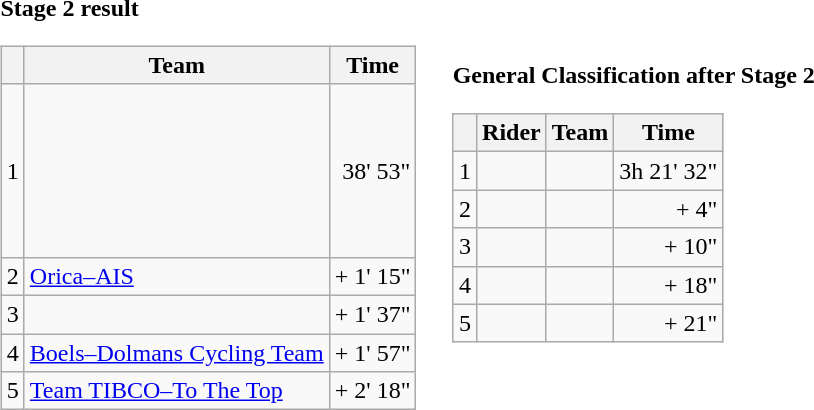<table>
<tr>
<td><strong>Stage 2 result</strong><br><table class="wikitable">
<tr>
<th></th>
<th>Team</th>
<th>Time</th>
</tr>
<tr>
<td>1</td>
<td><small><br><br><br><br><br><br></small></td>
<td align="right">38' 53"</td>
</tr>
<tr>
<td>2</td>
<td><a href='#'>Orica–AIS</a></td>
<td align="right">+ 1' 15"</td>
</tr>
<tr>
<td>3</td>
<td></td>
<td align="right">+ 1' 37"</td>
</tr>
<tr>
<td>4</td>
<td><a href='#'>Boels–Dolmans Cycling Team</a></td>
<td align="right">+ 1' 57"</td>
</tr>
<tr>
<td>5</td>
<td><a href='#'>Team TIBCO–To The Top</a></td>
<td align="right">+ 2' 18"</td>
</tr>
</table>
</td>
<td></td>
<td><strong>General Classification after Stage 2</strong><br><table class="wikitable">
<tr>
<th></th>
<th>Rider</th>
<th>Team</th>
<th>Time</th>
</tr>
<tr>
<td>1</td>
<td> </td>
<td></td>
<td align="right">3h 21' 32"</td>
</tr>
<tr>
<td>2</td>
<td></td>
<td></td>
<td align="right">+ 4"</td>
</tr>
<tr>
<td>3</td>
<td></td>
<td></td>
<td align="right">+ 10"</td>
</tr>
<tr>
<td>4</td>
<td></td>
<td></td>
<td align="right">+ 18"</td>
</tr>
<tr>
<td>5</td>
<td></td>
<td></td>
<td align="right">+ 21"</td>
</tr>
</table>
</td>
</tr>
</table>
